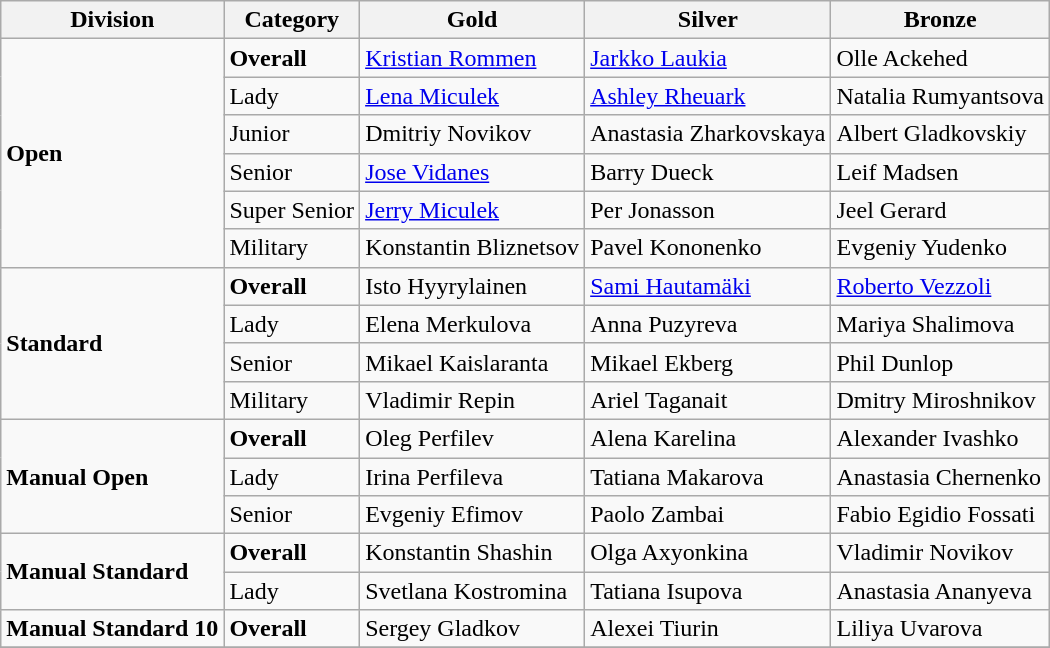<table class="wikitable sortable" style="text-align: left;">
<tr>
<th>Division</th>
<th>Category</th>
<th> Gold</th>
<th> Silver</th>
<th> Bronze</th>
</tr>
<tr>
<td rowspan="6"><strong>Open</strong></td>
<td><strong>Overall</strong></td>
<td> <a href='#'>Kristian Rommen</a></td>
<td> <a href='#'>Jarkko Laukia</a></td>
<td> Olle Ackehed</td>
</tr>
<tr>
<td>Lady</td>
<td> <a href='#'>Lena Miculek</a></td>
<td> <a href='#'>Ashley Rheuark</a></td>
<td> Natalia Rumyantsova</td>
</tr>
<tr>
<td>Junior</td>
<td> Dmitriy Novikov</td>
<td> Anastasia Zharkovskaya</td>
<td> Albert Gladkovskiy</td>
</tr>
<tr>
<td>Senior</td>
<td> <a href='#'>Jose Vidanes</a></td>
<td> Barry Dueck</td>
<td> Leif Madsen</td>
</tr>
<tr>
<td>Super Senior</td>
<td> <a href='#'>Jerry Miculek</a></td>
<td> Per Jonasson</td>
<td> Jeel Gerard</td>
</tr>
<tr>
<td>Military</td>
<td> Konstantin Bliznetsov</td>
<td> Pavel Kononenko</td>
<td> Evgeniy Yudenko</td>
</tr>
<tr>
<td rowspan="4"><strong>Standard</strong></td>
<td><strong>Overall</strong></td>
<td> Isto Hyyrylainen</td>
<td> <a href='#'>Sami Hautamäki</a></td>
<td> <a href='#'>Roberto Vezzoli</a></td>
</tr>
<tr>
<td>Lady</td>
<td> Elena Merkulova</td>
<td> Anna Puzyreva</td>
<td> Mariya Shalimova</td>
</tr>
<tr>
<td>Senior</td>
<td> Mikael Kaislaranta</td>
<td> Mikael Ekberg</td>
<td> Phil Dunlop</td>
</tr>
<tr>
<td>Military</td>
<td> Vladimir Repin</td>
<td> Ariel Taganait</td>
<td> Dmitry Miroshnikov</td>
</tr>
<tr>
<td rowspan="3"><strong>Manual Open</strong></td>
<td><strong>Overall</strong></td>
<td> Oleg Perfilev</td>
<td> Alena Karelina</td>
<td> Alexander Ivashko</td>
</tr>
<tr>
<td>Lady</td>
<td> Irina Perfileva</td>
<td> Tatiana Makarova</td>
<td> Anastasia Chernenko</td>
</tr>
<tr>
<td>Senior</td>
<td> Evgeniy Efimov</td>
<td> Paolo Zambai</td>
<td> Fabio Egidio Fossati</td>
</tr>
<tr>
<td rowspan="2"><strong>Manual Standard</strong></td>
<td><strong>Overall</strong></td>
<td> Konstantin Shashin</td>
<td> Olga Axyonkina</td>
<td> Vladimir Novikov</td>
</tr>
<tr>
<td>Lady</td>
<td> Svetlana Kostromina</td>
<td> Tatiana Isupova</td>
<td> Anastasia Ananyeva</td>
</tr>
<tr>
<td><strong>Manual Standard 10</strong></td>
<td><strong>Overall</strong></td>
<td> Sergey Gladkov</td>
<td> Alexei Tiurin</td>
<td> Liliya Uvarova</td>
</tr>
<tr>
</tr>
</table>
